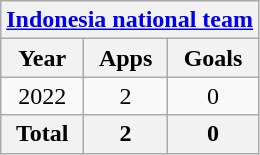<table class=wikitable style=text-align:center>
<tr>
<th colspan=3><a href='#'>Indonesia national team</a></th>
</tr>
<tr>
<th>Year</th>
<th>Apps</th>
<th>Goals</th>
</tr>
<tr>
<td>2022</td>
<td>2</td>
<td>0</td>
</tr>
<tr>
<th colspan=1>Total</th>
<th>2</th>
<th>0</th>
</tr>
</table>
